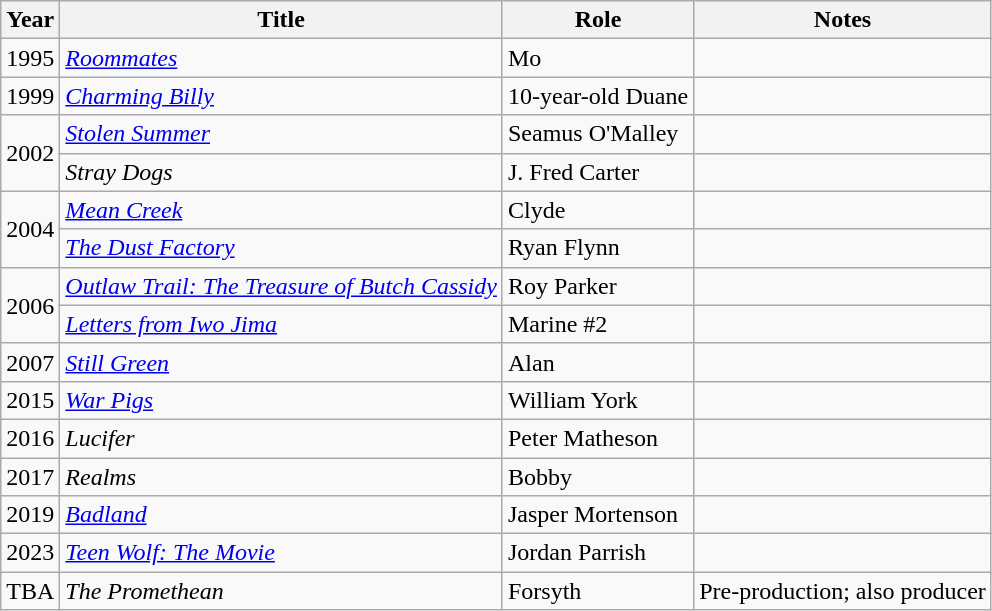<table class="wikitable sortable">
<tr>
<th>Year</th>
<th>Title</th>
<th>Role</th>
<th class="unsortable">Notes</th>
</tr>
<tr>
<td>1995</td>
<td><em><a href='#'>Roommates</a></em></td>
<td>Mo</td>
<td></td>
</tr>
<tr>
<td>1999</td>
<td><em><a href='#'>Charming Billy</a></em></td>
<td>10-year-old Duane</td>
<td></td>
</tr>
<tr>
<td rowspan="2">2002</td>
<td><em><a href='#'>Stolen Summer</a></em></td>
<td>Seamus O'Malley</td>
<td></td>
</tr>
<tr>
<td><em>Stray Dogs</em></td>
<td>J. Fred Carter</td>
<td></td>
</tr>
<tr>
<td rowspan="2">2004</td>
<td><em><a href='#'>Mean Creek</a></em></td>
<td>Clyde</td>
<td></td>
</tr>
<tr>
<td><em><a href='#'>The Dust Factory</a></em></td>
<td>Ryan Flynn</td>
<td></td>
</tr>
<tr>
<td rowspan="2">2006</td>
<td><em><a href='#'>Outlaw Trail: The Treasure of Butch Cassidy</a></em></td>
<td>Roy Parker</td>
<td></td>
</tr>
<tr>
<td><em><a href='#'>Letters from Iwo Jima</a></em></td>
<td>Marine #2</td>
<td></td>
</tr>
<tr>
<td>2007</td>
<td><em><a href='#'>Still Green</a></em></td>
<td>Alan</td>
<td></td>
</tr>
<tr>
<td>2015</td>
<td><em><a href='#'>War Pigs</a></em></td>
<td>William York</td>
<td></td>
</tr>
<tr>
<td>2016</td>
<td><em>Lucifer</em></td>
<td>Peter Matheson</td>
<td></td>
</tr>
<tr>
<td>2017</td>
<td><em>Realms</em></td>
<td>Bobby</td>
<td></td>
</tr>
<tr>
<td>2019</td>
<td><em><a href='#'>Badland</a></em></td>
<td>Jasper Mortenson</td>
<td></td>
</tr>
<tr>
<td>2023</td>
<td><em><a href='#'>Teen Wolf: The Movie</a></em></td>
<td>Jordan Parrish</td>
<td></td>
</tr>
<tr>
<td>TBA</td>
<td><em>The Promethean</em></td>
<td>Forsyth</td>
<td>Pre-production; also producer</td>
</tr>
</table>
